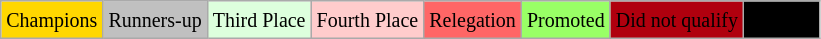<table class="wikitable">
<tr>
<td bgcolor=gold><small>Champions</small></td>
<td bgcolor=silver><small>Runners-up</small></td>
<td bgcolor="#DDFFDD"><small>Third Place</small></td>
<td bgcolor="#FFCCCC"><small>Fourth Place</small></td>
<td bgcolor="#FF6666"><small>Relegation</small></td>
<td bgcolor="#99FF66"><small>Promoted</small></td>
<td bgcolor="#Bronze"><small>Did not qualify</small></td>
<td bgcolor="#000000"><small><span>not held</span></small></td>
</tr>
</table>
